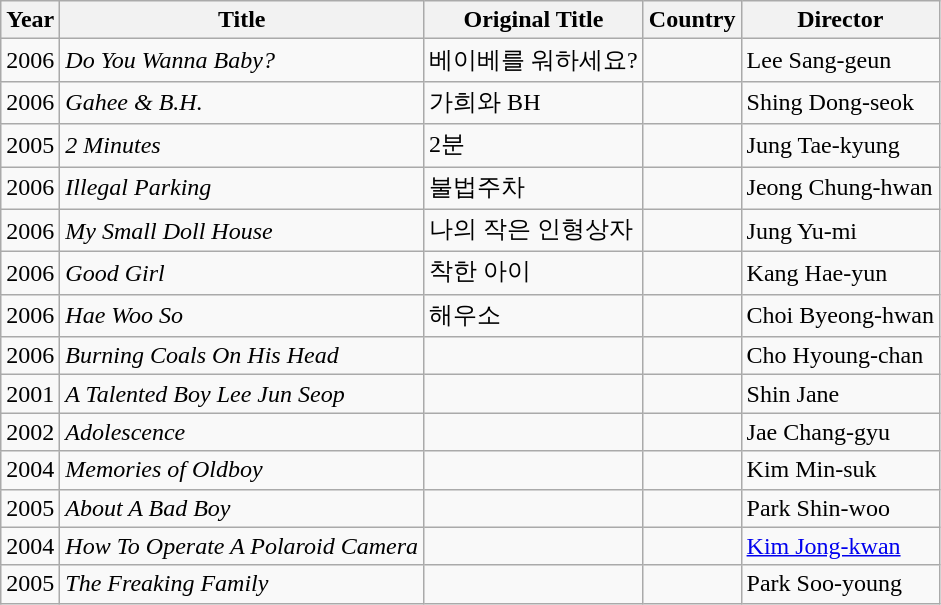<table class="wikitable">
<tr>
<th>Year</th>
<th>Title</th>
<th>Original Title</th>
<th>Country</th>
<th>Director</th>
</tr>
<tr>
<td>2006</td>
<td><em>Do You Wanna Baby?</em></td>
<td>베이베를 워하세요?</td>
<td></td>
<td>Lee Sang-geun</td>
</tr>
<tr>
<td>2006</td>
<td><em>Gahee & B.H.</em></td>
<td>가희와 BH</td>
<td></td>
<td>Shing Dong-seok</td>
</tr>
<tr>
<td>2005</td>
<td><em>2 Minutes</em></td>
<td>2분</td>
<td></td>
<td>Jung Tae-kyung</td>
</tr>
<tr>
<td>2006</td>
<td><em>Illegal Parking</em></td>
<td>불법주차</td>
<td></td>
<td>Jeong Chung-hwan</td>
</tr>
<tr>
<td>2006</td>
<td><em>My Small Doll House</em></td>
<td>나의 작은 인형상자</td>
<td></td>
<td>Jung Yu-mi</td>
</tr>
<tr>
<td>2006</td>
<td><em>Good Girl</em></td>
<td>착한 아이</td>
<td></td>
<td>Kang Hae-yun</td>
</tr>
<tr>
<td>2006</td>
<td><em>Hae Woo So</em></td>
<td>해우소</td>
<td></td>
<td>Choi Byeong-hwan</td>
</tr>
<tr>
<td>2006</td>
<td><em>Burning Coals On His Head</em></td>
<td></td>
<td></td>
<td>Cho Hyoung-chan</td>
</tr>
<tr>
<td>2001</td>
<td><em>A Talented Boy Lee Jun Seop</em></td>
<td></td>
<td></td>
<td>Shin Jane</td>
</tr>
<tr>
<td>2002</td>
<td><em>Adolescence</em></td>
<td></td>
<td></td>
<td>Jae Chang-gyu</td>
</tr>
<tr>
<td>2004</td>
<td><em>Memories of Oldboy</em></td>
<td></td>
<td></td>
<td>Kim Min-suk</td>
</tr>
<tr>
<td>2005</td>
<td><em>About A Bad Boy</em></td>
<td></td>
<td></td>
<td>Park Shin-woo</td>
</tr>
<tr>
<td>2004</td>
<td><em>How To Operate A Polaroid Camera</em></td>
<td></td>
<td></td>
<td><a href='#'>Kim Jong-kwan</a></td>
</tr>
<tr>
<td>2005</td>
<td><em>The Freaking Family</em></td>
<td></td>
<td></td>
<td>Park Soo-young</td>
</tr>
</table>
